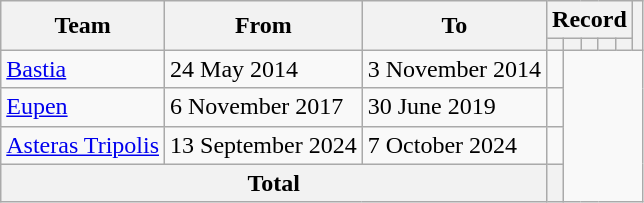<table class="wikitable" style="text-align:center">
<tr>
<th rowspan="2">Team</th>
<th rowspan="2">From</th>
<th rowspan="2">To</th>
<th colspan="5">Record</th>
<th rowspan="2"></th>
</tr>
<tr>
<th></th>
<th></th>
<th></th>
<th></th>
<th></th>
</tr>
<tr>
<td align="left"><a href='#'>Bastia</a></td>
<td align="left">24 May 2014</td>
<td align="left">3 November 2014<br></td>
<td></td>
</tr>
<tr>
<td align="left"><a href='#'>Eupen</a></td>
<td align="left">6 November 2017</td>
<td align="left">30 June 2019<br></td>
<td></td>
</tr>
<tr>
<td align="left"><a href='#'>Asteras Tripolis</a></td>
<td align="left">13 September 2024</td>
<td align="left">7 October 2024<br></td>
<td></td>
</tr>
<tr>
<th colspan="3">Total<br></th>
<th></th>
</tr>
</table>
